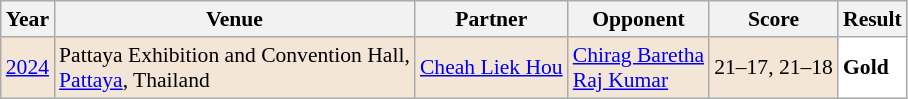<table class="sortable wikitable" style="font-size: 90%;">
<tr>
<th>Year</th>
<th>Venue</th>
<th>Partner</th>
<th>Opponent</th>
<th>Score</th>
<th>Result</th>
</tr>
<tr style="background:#F3E6D7">
<td align="center"><a href='#'>2024</a></td>
<td align="left">Pattaya Exhibition and Convention Hall,<br><a href='#'>Pattaya</a>, Thailand</td>
<td align="left"> <a href='#'>Cheah Liek Hou</a></td>
<td align="left"> <a href='#'>Chirag Baretha</a><br> <a href='#'>Raj Kumar</a></td>
<td align="left">21–17, 21–18</td>
<td style="text-align:left; background:white"> <strong>Gold</strong></td>
</tr>
</table>
